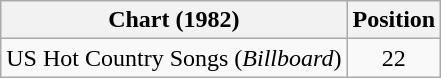<table class="wikitable">
<tr>
<th>Chart (1982)</th>
<th>Position</th>
</tr>
<tr>
<td>US Hot Country Songs (<em>Billboard</em>)</td>
<td align="center">22</td>
</tr>
</table>
